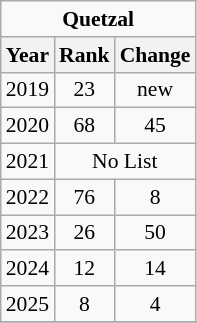<table class="wikitable" style="font-size: 90%; text-align: center;">
<tr>
<td colspan="3"><strong>Quetzal</strong></td>
</tr>
<tr>
<th>Year</th>
<th>Rank</th>
<th>Change</th>
</tr>
<tr>
<td>2019</td>
<td>23</td>
<td>new</td>
</tr>
<tr>
<td>2020</td>
<td>68</td>
<td> 45</td>
</tr>
<tr>
<td>2021</td>
<td colspan="2">No List</td>
</tr>
<tr>
<td>2022</td>
<td>76</td>
<td> 8</td>
</tr>
<tr>
<td>2023</td>
<td>26</td>
<td> 50</td>
</tr>
<tr>
<td>2024</td>
<td>12</td>
<td> 14</td>
</tr>
<tr>
<td>2025</td>
<td>8</td>
<td> 4</td>
</tr>
<tr>
</tr>
</table>
